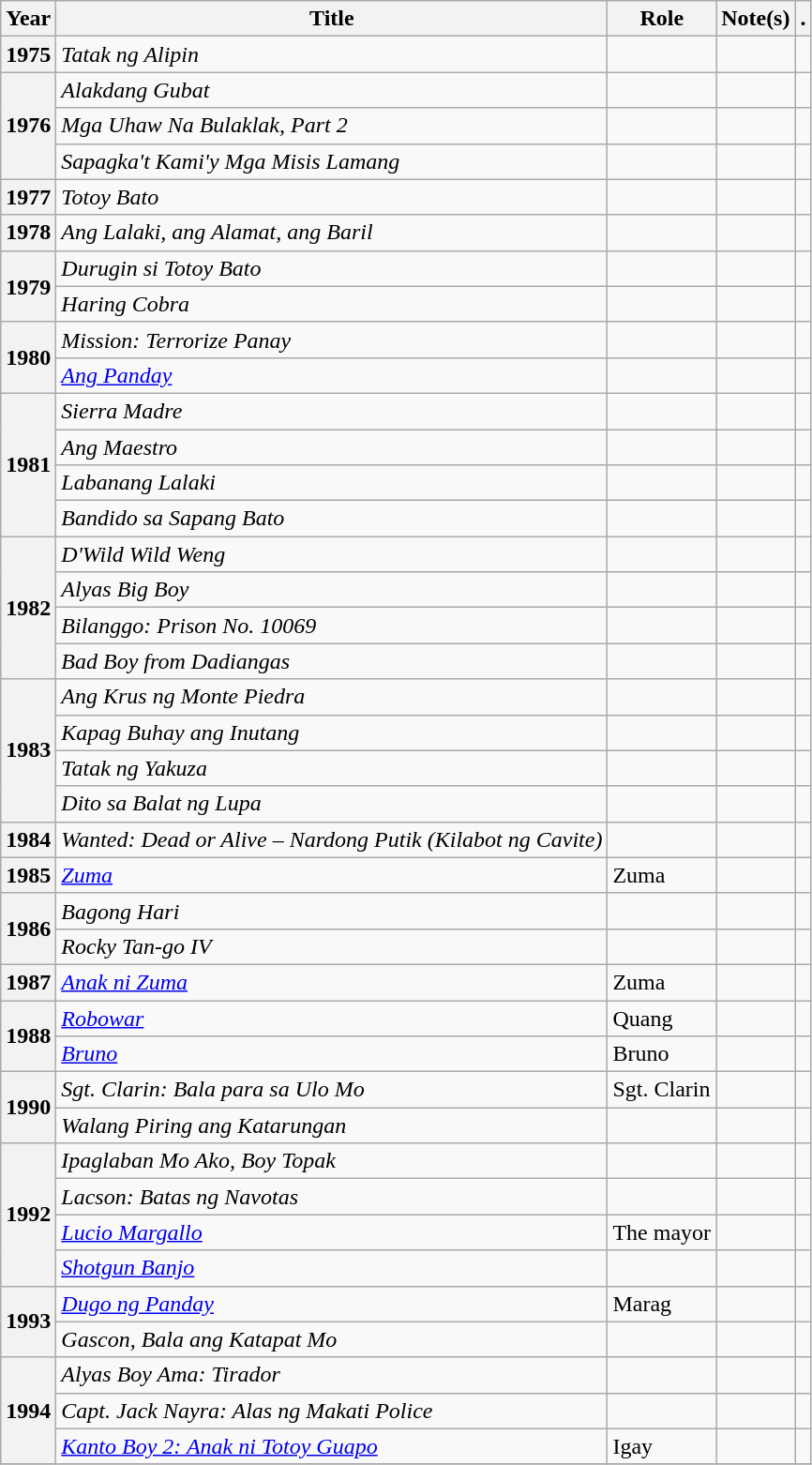<table class="wikitable plainrowheaders sortable">
<tr>
<th scope="col">Year</th>
<th scope="col">Title</th>
<th scope="col" class="unsortable">Role</th>
<th scope="col" class="unsortable">Note(s)</th>
<th scope="col" class="unsortable">.</th>
</tr>
<tr>
<th scope="row">1975</th>
<td><em>Tatak ng Alipin</em> </td>
<td></td>
<td></td>
<td style="text-align:center;"></td>
</tr>
<tr>
<th rowspan="3" scope="row">1976</th>
<td><em>Alakdang Gubat</em> </td>
<td></td>
<td></td>
<td style="text-align:center;"></td>
</tr>
<tr>
<td><em>Mga Uhaw Na Bulaklak, Part 2</em> </td>
<td></td>
<td></td>
<td style="text-align:center;"></td>
</tr>
<tr>
<td><em>Sapagka't Kami'y Mga Misis Lamang</em> </td>
<td></td>
<td></td>
<td style="text-align:center;"></td>
</tr>
<tr>
<th scope="row">1977</th>
<td><em>Totoy Bato</em> </td>
<td></td>
<td></td>
<td style="text-align:center;"></td>
</tr>
<tr>
<th scope="row">1978</th>
<td><em>Ang Lalaki, ang Alamat, ang Baril</em> </td>
<td></td>
<td></td>
<td style="text-align:center;"></td>
</tr>
<tr>
<th rowspan="2" scope="row">1979</th>
<td><em>Durugin si Totoy Bato</em> </td>
<td></td>
<td></td>
<td style="text-align:center;"></td>
</tr>
<tr>
<td><em>Haring Cobra</em> </td>
<td></td>
<td></td>
<td style="text-align:center;"></td>
</tr>
<tr>
<th rowspan="2" scope="row">1980</th>
<td><em>Mission: Terrorize Panay</em> </td>
<td></td>
<td></td>
<td style="text-align:center;"></td>
</tr>
<tr>
<td><em><a href='#'>Ang Panday</a></em> </td>
<td></td>
<td></td>
<td style="text-align:center;"></td>
</tr>
<tr>
<th rowspan="4" scope="row">1981</th>
<td><em>Sierra Madre</em> </td>
<td></td>
<td></td>
<td style="text-align:center;"></td>
</tr>
<tr>
<td><em>Ang Maestro</em> </td>
<td></td>
<td></td>
<td style="text-align:center;"></td>
</tr>
<tr>
<td><em>Labanang Lalaki</em> </td>
<td></td>
<td></td>
<td style="text-align:center;"></td>
</tr>
<tr>
<td><em>Bandido sa Sapang Bato</em> </td>
<td></td>
<td></td>
<td style="text-align:center;"></td>
</tr>
<tr>
<th rowspan="4" scope="row">1982</th>
<td><em>D'Wild Wild Weng</em> </td>
<td></td>
<td></td>
<td style="text-align:center;"></td>
</tr>
<tr>
<td><em>Alyas Big Boy</em> </td>
<td></td>
<td></td>
<td style="text-align:center;"></td>
</tr>
<tr>
<td><em>Bilanggo: Prison No. 10069</em> </td>
<td></td>
<td></td>
<td style="text-align:center;"></td>
</tr>
<tr>
<td><em>Bad Boy from Dadiangas</em> </td>
<td></td>
<td></td>
<td style="text-align:center;"></td>
</tr>
<tr>
<th rowspan="4" scope="row">1983</th>
<td><em>Ang Krus ng Monte Piedra</em> </td>
<td></td>
<td></td>
<td style="text-align:center;"></td>
</tr>
<tr>
<td><em>Kapag Buhay ang Inutang</em> </td>
<td></td>
<td></td>
<td style="text-align:center;"></td>
</tr>
<tr>
<td><em>Tatak ng Yakuza</em> </td>
<td></td>
<td></td>
<td style="text-align:center;"></td>
</tr>
<tr>
<td><em>Dito sa Balat ng Lupa</em> </td>
<td></td>
<td></td>
<td style="text-align:center;"></td>
</tr>
<tr>
<th scope="row">1984</th>
<td><em>Wanted: Dead or Alive – Nardong Putik (Kilabot ng Cavite)</em> </td>
<td></td>
<td></td>
<td style="text-align:center;"></td>
</tr>
<tr>
<th scope="row">1985</th>
<td><em><a href='#'>Zuma</a></em> </td>
<td>Zuma</td>
<td></td>
<td style="text-align:center;"></td>
</tr>
<tr>
<th rowspan="2" scope="row">1986</th>
<td><em>Bagong Hari</em> </td>
<td></td>
<td></td>
<td style="text-align:center;"></td>
</tr>
<tr>
<td><em>Rocky Tan-go IV</em> </td>
<td></td>
<td></td>
<td style="text-align:center;"></td>
</tr>
<tr>
<th scope="row">1987</th>
<td><em><a href='#'>Anak ni Zuma</a></em></td>
<td>Zuma</td>
<td></td>
<td style="text-align:center;"></td>
</tr>
<tr>
<th rowspan="2" scope="row">1988</th>
<td><em><a href='#'>Robowar</a></em> </td>
<td>Quang</td>
<td></td>
<td style="text-align:center;"></td>
</tr>
<tr>
<td><em><a href='#'>Bruno</a></em> </td>
<td>Bruno</td>
<td></td>
<td style="text-align:center;"></td>
</tr>
<tr>
<th rowspan="2" scope="row">1990</th>
<td><em>Sgt. Clarin: Bala para sa Ulo Mo</em> </td>
<td>Sgt. Clarin</td>
<td></td>
<td style="text-align:center;"></td>
</tr>
<tr>
<td><em>Walang Piring ang Katarungan</em> </td>
<td></td>
<td></td>
<td style="text-align:center;"></td>
</tr>
<tr>
<th rowspan="4" scope="row">1992</th>
<td><em>Ipaglaban Mo Ako, Boy Topak</em> </td>
<td></td>
<td></td>
<td style="text-align:center;"></td>
</tr>
<tr>
<td><em>Lacson: Batas ng Navotas</em> </td>
<td></td>
<td></td>
<td style="text-align:center;"></td>
</tr>
<tr>
<td><em><a href='#'>Lucio Margallo</a></em> </td>
<td>The mayor</td>
<td></td>
<td style="text-align:center;"></td>
</tr>
<tr>
<td><em><a href='#'>Shotgun Banjo</a></em> </td>
<td></td>
<td></td>
<td style="text-align:center;"></td>
</tr>
<tr>
<th rowspan="2" scope="row">1993</th>
<td><em><a href='#'>Dugo ng Panday</a></em> </td>
<td>Marag</td>
<td></td>
<td style="text-align:center;"></td>
</tr>
<tr>
<td><em>Gascon, Bala ang Katapat Mo</em> </td>
<td></td>
<td></td>
<td style="text-align:center;"></td>
</tr>
<tr>
<th rowspan="3" scope="row">1994</th>
<td><em>Alyas Boy Ama: Tirador</em> </td>
<td></td>
<td></td>
<td style="text-align:center;"></td>
</tr>
<tr>
<td><em>Capt. Jack Nayra: Alas ng Makati Police</em> </td>
<td></td>
<td></td>
<td style="text-align:center;"></td>
</tr>
<tr>
<td><em><a href='#'>Kanto Boy 2: Anak ni Totoy Guapo</a></em> </td>
<td>Igay</td>
<td></td>
<td style="text-align:center;"></td>
</tr>
<tr>
</tr>
</table>
